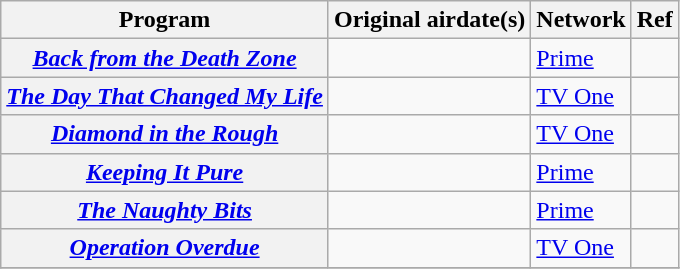<table class="wikitable plainrowheaders sortable" style="text-align:left">
<tr>
<th>Program</th>
<th>Original airdate(s)</th>
<th>Network</th>
<th class="unsortable">Ref</th>
</tr>
<tr>
<th scope="row"><em><a href='#'>Back from the Death Zone</a></em></th>
<td></td>
<td><a href='#'>Prime</a></td>
<td></td>
</tr>
<tr>
<th scope="row"><em><a href='#'>The Day That Changed My Life</a></em></th>
<td></td>
<td><a href='#'>TV One</a></td>
<td></td>
</tr>
<tr>
<th scope="row"><em><a href='#'>Diamond in the Rough</a></em></th>
<td></td>
<td><a href='#'>TV One</a></td>
<td></td>
</tr>
<tr>
<th scope="row"><em><a href='#'>Keeping It Pure</a></em></th>
<td></td>
<td><a href='#'>Prime</a></td>
<td></td>
</tr>
<tr>
<th scope="row"><em><a href='#'>The Naughty Bits</a></em></th>
<td></td>
<td><a href='#'>Prime</a></td>
<td></td>
</tr>
<tr>
<th scope="row"><em><a href='#'>Operation Overdue</a></em></th>
<td></td>
<td><a href='#'>TV One</a></td>
<td></td>
</tr>
<tr>
</tr>
</table>
